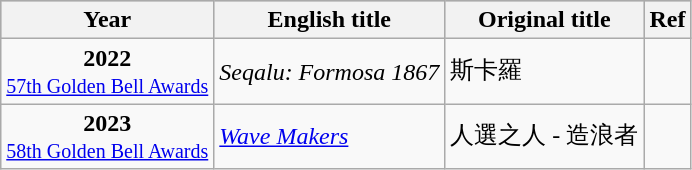<table class="wikitable sortable">
<tr style="background:#bebebe;">
<th>Year</th>
<th>English title</th>
<th>Original title</th>
<th>Ref</th>
</tr>
<tr>
<td style="text-align:center"><strong>2022</strong> <br> <small><a href='#'>57th Golden Bell Awards</a></small></td>
<td><em>Seqalu: Formosa 1867</em></td>
<td>斯卡羅</td>
<td></td>
</tr>
<tr>
<td style="text-align:center"><strong>2023</strong> <br> <small><a href='#'>58th Golden Bell Awards</a></small></td>
<td><em><a href='#'>Wave Makers</a></em></td>
<td>人選之人 - 造浪者</td>
<td></td>
</tr>
</table>
